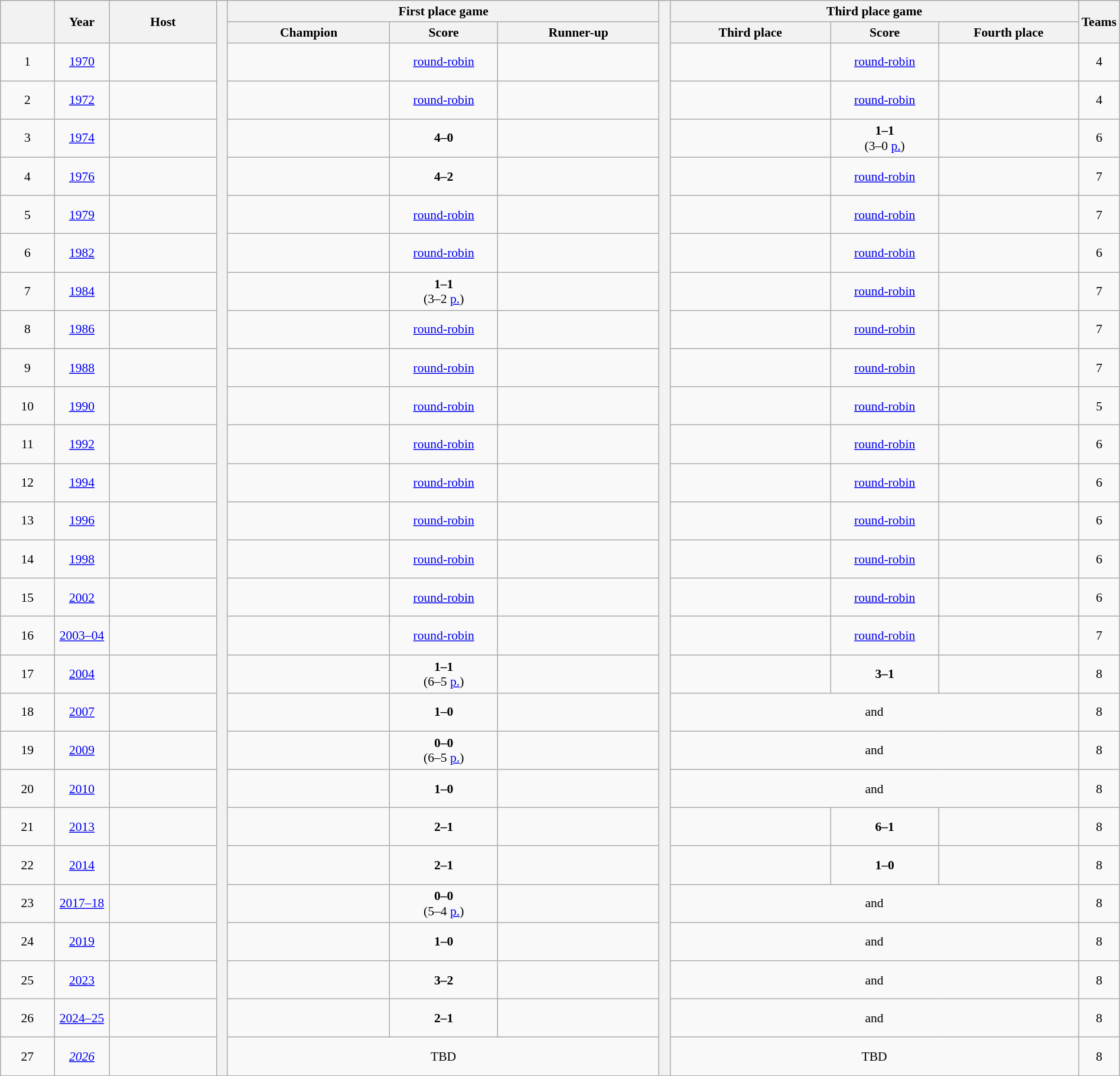<table class="wikitable" style="font-size:90%; text-align:center; width:100%;">
<tr>
<th rowspan="2" style="width:5%;"></th>
<th rowspan="2" style="width:5%;">Year</th>
<th rowspan="2" style="width:10%;">Host</th>
<th rowspan="29" style="width:1%;"></th>
<th colspan="3">First place game</th>
<th rowspan="29" style="width:1%;"></th>
<th colspan="3">Third place game</th>
<th rowspan="2" style="width:5%;">Teams</th>
</tr>
<tr>
<th style="width:15%; "> Champion</th>
<th style="width:10%; ">Score</th>
<th style="width:15%; "> Runner-up</th>
<th style="width:15%; "> Third place</th>
<th style="width:10%; ">Score</th>
<th style="width:15%; "> Fourth place</th>
</tr>
<tr style=" height:3em;">
<td>1</td>
<td><a href='#'>1970</a></td>
<td style="text-align:left"></td>
<td><strong></strong></td>
<td><a href='#'>round-robin</a></td>
<td></td>
<td></td>
<td><a href='#'>round-robin</a></td>
<td></td>
<td>4</td>
</tr>
<tr style=" height:3em;">
<td>2</td>
<td><a href='#'>1972</a></td>
<td style="text-align:left"></td>
<td><strong></strong></td>
<td><a href='#'>round-robin</a></td>
<td></td>
<td></td>
<td><a href='#'>round-robin</a></td>
<td></td>
<td>4</td>
</tr>
<tr style=" height:3em;">
<td>3</td>
<td><a href='#'>1974</a></td>
<td style="text-align:left"></td>
<td><strong></strong></td>
<td><strong>4–0</strong></td>
<td></td>
<td></td>
<td><strong>1–1</strong> <br>(3–0 <a href='#'>p.</a>)</td>
<td></td>
<td>6</td>
</tr>
<tr style=" height:3em;">
<td>4</td>
<td><a href='#'>1976</a></td>
<td style="text-align:left"></td>
<td><strong></strong></td>
<td><strong>4–2</strong></td>
<td></td>
<td></td>
<td><a href='#'>round-robin</a></td>
<td></td>
<td>7</td>
</tr>
<tr style=" height:3em;">
<td>5</td>
<td><a href='#'>1979</a></td>
<td style="text-align:left"></td>
<td><strong></strong></td>
<td><a href='#'>round-robin</a></td>
<td></td>
<td></td>
<td><a href='#'>round-robin</a></td>
<td></td>
<td>7</td>
</tr>
<tr style=" height:3em;">
<td>6</td>
<td><a href='#'>1982</a></td>
<td style="text-align:left"></td>
<td><strong></strong></td>
<td><a href='#'>round-robin</a></td>
<td></td>
<td></td>
<td><a href='#'>round-robin</a></td>
<td></td>
<td>6</td>
</tr>
<tr style=" height:3em;">
<td>7</td>
<td><a href='#'>1984</a></td>
<td style="text-align:left"></td>
<td><strong></strong></td>
<td><strong>1–1</strong> <br>(3–2 <a href='#'>p.</a>)</td>
<td></td>
<td></td>
<td><a href='#'>round-robin</a></td>
<td></td>
<td>7</td>
</tr>
<tr style=" height:3em;">
<td>8</td>
<td><a href='#'>1986</a></td>
<td style="text-align:left"></td>
<td><strong></strong></td>
<td><a href='#'>round-robin</a></td>
<td></td>
<td></td>
<td><a href='#'>round-robin</a></td>
<td></td>
<td>7</td>
</tr>
<tr style=" height:3em;">
<td>9</td>
<td><a href='#'>1988</a></td>
<td style="text-align:left"></td>
<td><strong></strong></td>
<td><a href='#'>round-robin</a></td>
<td></td>
<td></td>
<td><a href='#'>round-robin</a></td>
<td></td>
<td>7</td>
</tr>
<tr style=" height:3em;">
<td>10</td>
<td><a href='#'>1990</a></td>
<td style="text-align:left"></td>
<td><strong></strong></td>
<td><a href='#'>round-robin</a></td>
<td></td>
<td></td>
<td><a href='#'>round-robin</a></td>
<td></td>
<td>5</td>
</tr>
<tr style=" height:3em;">
<td>11</td>
<td><a href='#'>1992</a></td>
<td style="text-align:left"></td>
<td><strong></strong></td>
<td><a href='#'>round-robin</a></td>
<td></td>
<td></td>
<td><a href='#'>round-robin</a></td>
<td></td>
<td>6</td>
</tr>
<tr style=" height:3em;">
<td>12</td>
<td><a href='#'>1994</a></td>
<td style="text-align:left"></td>
<td><strong></strong></td>
<td><a href='#'>round-robin</a></td>
<td></td>
<td></td>
<td><a href='#'>round-robin</a></td>
<td></td>
<td>6</td>
</tr>
<tr style=" height:3em;">
<td>13</td>
<td><a href='#'>1996</a></td>
<td style="text-align:left"></td>
<td><strong></strong></td>
<td><a href='#'>round-robin</a></td>
<td></td>
<td></td>
<td><a href='#'>round-robin</a></td>
<td></td>
<td>6</td>
</tr>
<tr style=" height:3em;">
<td>14</td>
<td><a href='#'>1998</a></td>
<td style="text-align:left"></td>
<td><strong></strong></td>
<td><a href='#'>round-robin</a></td>
<td></td>
<td></td>
<td><a href='#'>round-robin</a></td>
<td></td>
<td>6</td>
</tr>
<tr style=" height:3em;">
<td>15</td>
<td><a href='#'>2002</a></td>
<td style="text-align:left"></td>
<td><strong></strong></td>
<td><a href='#'>round-robin</a></td>
<td></td>
<td></td>
<td><a href='#'>round-robin</a></td>
<td></td>
<td>6</td>
</tr>
<tr style=" height:3em;">
<td>16</td>
<td><a href='#'>2003–04</a></td>
<td style="text-align:left"></td>
<td><strong></strong></td>
<td><a href='#'>round-robin</a></td>
<td></td>
<td></td>
<td><a href='#'>round-robin</a></td>
<td></td>
<td>7</td>
</tr>
<tr style=" height:3em;">
<td>17</td>
<td><a href='#'>2004</a></td>
<td style="text-align:left"></td>
<td><strong></strong></td>
<td><strong>1–1</strong> <br>(6–5 <a href='#'>p.</a>)</td>
<td></td>
<td></td>
<td><strong>3–1</strong></td>
<td></td>
<td>8</td>
</tr>
<tr style=" height:3em;">
<td>18</td>
<td><a href='#'>2007</a></td>
<td style="text-align:left"></td>
<td><strong></strong></td>
<td><strong>1–0</strong></td>
<td></td>
<td colspan="3"> and </td>
<td>8</td>
</tr>
<tr style=" height:3em;">
<td>19</td>
<td><a href='#'>2009</a></td>
<td style="text-align:left"></td>
<td><strong></strong></td>
<td><strong>0–0</strong> <br>(6–5 <a href='#'>p.</a>)</td>
<td></td>
<td colspan="3"> and </td>
<td>8</td>
</tr>
<tr style=" height:3em;">
<td>20</td>
<td><a href='#'>2010</a></td>
<td style="text-align:left"></td>
<td><strong></strong></td>
<td><strong>1–0</strong></td>
<td></td>
<td colspan="3"> and </td>
<td>8</td>
</tr>
<tr style=" height:3em;">
<td>21</td>
<td><a href='#'>2013</a></td>
<td style="text-align:left"></td>
<td><strong></strong></td>
<td><strong>2–1</strong> </td>
<td></td>
<td></td>
<td><strong>6–1</strong></td>
<td></td>
<td>8</td>
</tr>
<tr style=" height:3em;">
<td>22</td>
<td><a href='#'>2014</a></td>
<td style="text-align:left"></td>
<td><strong></strong></td>
<td><strong>2–1</strong></td>
<td></td>
<td></td>
<td><strong>1–0</strong></td>
<td></td>
<td>8</td>
</tr>
<tr style=" height:3em;">
<td>23</td>
<td><a href='#'>2017–18</a></td>
<td style="text-align:left"></td>
<td><strong></strong></td>
<td><strong>0–0</strong> <br>(5–4 <a href='#'>p.</a>)</td>
<td></td>
<td colspan="3"> and </td>
<td>8</td>
</tr>
<tr style=" height:3em;">
<td>24</td>
<td><a href='#'>2019</a></td>
<td style="text-align:left"></td>
<td><strong></strong></td>
<td><strong>1–0</strong></td>
<td></td>
<td colspan="3"> and </td>
<td>8</td>
</tr>
<tr style=" height:3em;">
<td>25</td>
<td><a href='#'>2023</a></td>
<td style="text-align:left"></td>
<td><strong></strong></td>
<td><strong>3–2</strong> </td>
<td></td>
<td colspan="3"> and </td>
<td>8</td>
</tr>
<tr style=" height:3em;">
<td>26</td>
<td><a href='#'>2024–25</a></td>
<td style="text-align:left"></td>
<td><strong></strong></td>
<td><strong>2–1</strong></td>
<td></td>
<td colspan="3"> and </td>
<td>8</td>
</tr>
<tr style=" height:3em;">
<td>27</td>
<td><em><a href='#'>2026</a></em></td>
<td style="text-align:left"></td>
<td colspan="3">TBD</td>
<td colspan="3">TBD</td>
<td>8</td>
</tr>
</table>
